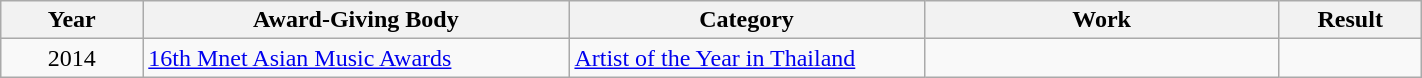<table | width="75%" class="wikitable sortable">
<tr>
<th width="10%">Year</th>
<th width="30%">Award-Giving Body</th>
<th width="25%">Category</th>
<th width="25%">Work</th>
<th width="10%">Result</th>
</tr>
<tr>
<td align="center">2014</td>
<td><a href='#'>16th Mnet Asian Music Awards</a></td>
<td><a href='#'>Artist of the Year in Thailand</a></td>
<td></td>
<td></td>
</tr>
</table>
